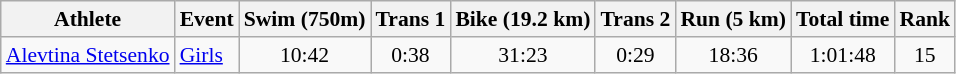<table class="wikitable" style="text-align:center;font-size:90%">
<tr>
<th>Athlete</th>
<th>Event</th>
<th>Swim (750m)</th>
<th>Trans 1</th>
<th>Bike (19.2 km)</th>
<th>Trans 2</th>
<th>Run (5 km)</th>
<th>Total time</th>
<th>Rank</th>
</tr>
<tr>
<td align=left><a href='#'>Alevtina Stetsenko</a></td>
<td align=left><a href='#'>Girls</a></td>
<td>10:42</td>
<td>0:38</td>
<td>31:23</td>
<td>0:29</td>
<td>18:36</td>
<td>1:01:48</td>
<td>15</td>
</tr>
</table>
